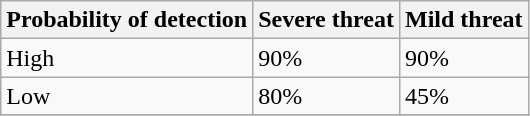<table class="wikitable">
<tr>
<th>Probability of detection</th>
<th>Severe threat</th>
<th>Mild threat</th>
</tr>
<tr>
<td>High</td>
<td>90%</td>
<td>90%</td>
</tr>
<tr>
<td>Low</td>
<td>80%</td>
<td>45%</td>
</tr>
<tr>
</tr>
</table>
